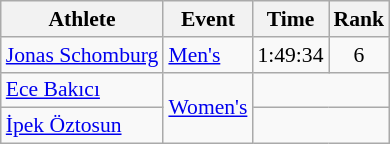<table class=wikitable style="font-size:90%">
<tr>
<th>Athlete</th>
<th>Event</th>
<th>Time</th>
<th>Rank</th>
</tr>
<tr align=center>
<td align=left><a href='#'>Jonas Schomburg</a></td>
<td align=left><a href='#'>Men's</a></td>
<td>1:49:34</td>
<td>6</td>
</tr>
<tr align=center>
<td align=left><a href='#'>Ece Bakıcı</a></td>
<td align=left rowspan=2><a href='#'>Women's</a></td>
<td colspan=2></td>
</tr>
<tr align=center>
<td align=left><a href='#'>İpek Öztosun</a></td>
<td colspan=2></td>
</tr>
</table>
